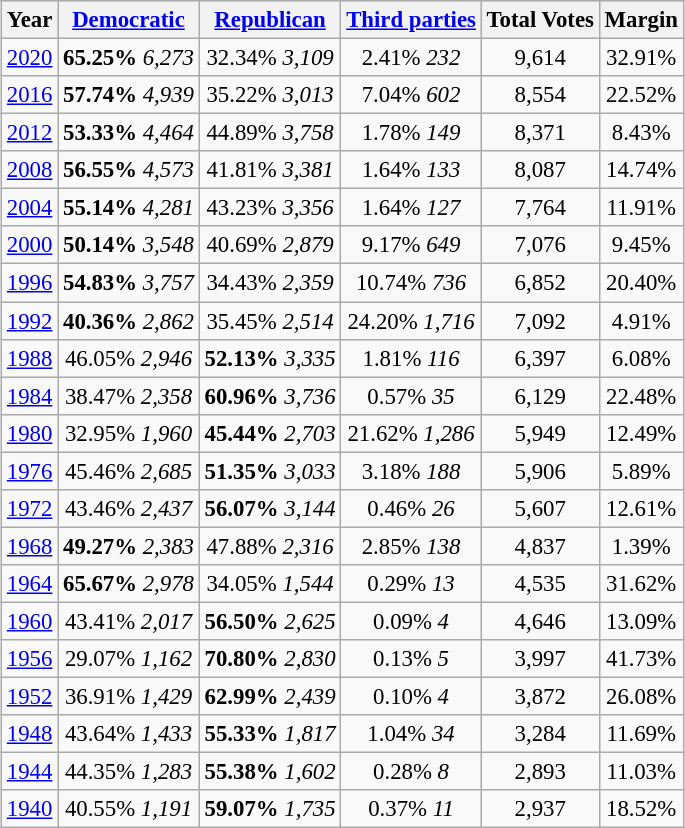<table class="wikitable mw-collapsible" style="float:center; margin:1em; font-size:95%;">
<tr style="background:lightgrey;">
<th>Year</th>
<th><a href='#'>Democratic</a></th>
<th><a href='#'>Republican</a></th>
<th><a href='#'>Third parties</a></th>
<th>Total Votes</th>
<th>Margin</th>
</tr>
<tr>
<td align="center" ><a href='#'>2020</a></td>
<td align="center" ><strong>65.25%</strong> <em>6,273</em></td>
<td align="center" >32.34% <em>3,109</em></td>
<td align="center" >2.41% <em>232</em></td>
<td align="center" >9,614</td>
<td align="center" >32.91%</td>
</tr>
<tr>
<td align="center" ><a href='#'>2016</a></td>
<td align="center" ><strong>57.74%</strong> <em>4,939</em></td>
<td align="center" >35.22% <em>3,013</em></td>
<td align="center" >7.04% <em>602</em></td>
<td align="center" >8,554</td>
<td align="center" >22.52%</td>
</tr>
<tr>
<td align="center" ><a href='#'>2012</a></td>
<td align="center" ><strong>53.33%</strong> <em>4,464</em></td>
<td align="center" >44.89% <em>3,758</em></td>
<td align="center" >1.78% <em>149</em></td>
<td align="center" >8,371</td>
<td align="center" >8.43%</td>
</tr>
<tr>
<td align="center" ><a href='#'>2008</a></td>
<td align="center" ><strong>56.55%</strong> <em>4,573</em></td>
<td align="center" >41.81% <em>3,381</em></td>
<td align="center" >1.64% <em>133</em></td>
<td align="center" >8,087</td>
<td align="center" >14.74%</td>
</tr>
<tr>
<td align="center" ><a href='#'>2004</a></td>
<td align="center" ><strong>55.14%</strong> <em>4,281</em></td>
<td align="center" >43.23% <em>3,356</em></td>
<td align="center" >1.64% <em>127</em></td>
<td align="center" >7,764</td>
<td align="center" >11.91%</td>
</tr>
<tr>
<td align="center" ><a href='#'>2000</a></td>
<td align="center" ><strong>50.14%</strong> <em>3,548</em></td>
<td align="center" >40.69% <em>2,879</em></td>
<td align="center" >9.17% <em>649</em></td>
<td align="center" >7,076</td>
<td align="center" >9.45%</td>
</tr>
<tr>
<td align="center" ><a href='#'>1996</a></td>
<td align="center" ><strong>54.83%</strong> <em>3,757</em></td>
<td align="center" >34.43% <em>2,359</em></td>
<td align="center" >10.74% <em>736</em></td>
<td align="center" >6,852</td>
<td align="center" >20.40%</td>
</tr>
<tr>
<td align="center" ><a href='#'>1992</a></td>
<td align="center" ><strong>40.36%</strong> <em>2,862</em></td>
<td align="center" >35.45% <em>2,514</em></td>
<td align="center" >24.20% <em>1,716</em></td>
<td align="center" >7,092</td>
<td align="center" >4.91%</td>
</tr>
<tr>
<td align="center" ><a href='#'>1988</a></td>
<td align="center" >46.05% <em>2,946</em></td>
<td align="center" ><strong>52.13%</strong> <em>3,335</em></td>
<td align="center" >1.81% <em>116</em></td>
<td align="center" >6,397</td>
<td align="center" >6.08%</td>
</tr>
<tr>
<td align="center" ><a href='#'>1984</a></td>
<td align="center" >38.47% <em>2,358</em></td>
<td align="center" ><strong>60.96%</strong> <em>3,736</em></td>
<td align="center" >0.57% <em>35</em></td>
<td align="center" >6,129</td>
<td align="center" >22.48%</td>
</tr>
<tr>
<td align="center" ><a href='#'>1980</a></td>
<td align="center" >32.95% <em>1,960</em></td>
<td align="center" ><strong>45.44%</strong> <em>2,703</em></td>
<td align="center" >21.62% <em>1,286</em></td>
<td align="center" >5,949</td>
<td align="center" >12.49%</td>
</tr>
<tr>
<td align="center" ><a href='#'>1976</a></td>
<td align="center" >45.46% <em>2,685</em></td>
<td align="center" ><strong>51.35%</strong> <em>3,033</em></td>
<td align="center" >3.18% <em>188</em></td>
<td align="center" >5,906</td>
<td align="center" >5.89%</td>
</tr>
<tr>
<td align="center" ><a href='#'>1972</a></td>
<td align="center" >43.46% <em>2,437</em></td>
<td align="center" ><strong>56.07%</strong> <em>3,144</em></td>
<td align="center" >0.46% <em>26</em></td>
<td align="center" >5,607</td>
<td align="center" >12.61%</td>
</tr>
<tr>
<td align="center" ><a href='#'>1968</a></td>
<td align="center" ><strong>49.27%</strong> <em>2,383</em></td>
<td align="center" >47.88% <em>2,316</em></td>
<td align="center" >2.85% <em>138</em></td>
<td align="center" >4,837</td>
<td align="center" >1.39%</td>
</tr>
<tr>
<td align="center" ><a href='#'>1964</a></td>
<td align="center" ><strong>65.67%</strong> <em>2,978</em></td>
<td align="center" >34.05% <em>1,544</em></td>
<td align="center" >0.29% <em>13</em></td>
<td align="center" >4,535</td>
<td align="center" >31.62%</td>
</tr>
<tr>
<td align="center" ><a href='#'>1960</a></td>
<td align="center" >43.41% <em>2,017</em></td>
<td align="center" ><strong>56.50%</strong> <em>2,625</em></td>
<td align="center" >0.09% <em>4</em></td>
<td align="center" >4,646</td>
<td align="center" >13.09%</td>
</tr>
<tr>
<td align="center" ><a href='#'>1956</a></td>
<td align="center" >29.07% <em>1,162</em></td>
<td align="center" ><strong>70.80%</strong> <em>2,830</em></td>
<td align="center" >0.13% <em>5</em></td>
<td align="center" >3,997</td>
<td align="center" >41.73%</td>
</tr>
<tr>
<td align="center" ><a href='#'>1952</a></td>
<td align="center" >36.91% <em>1,429</em></td>
<td align="center" ><strong>62.99%</strong> <em>2,439</em></td>
<td align="center" >0.10% <em>4</em></td>
<td align="center" >3,872</td>
<td align="center" >26.08%</td>
</tr>
<tr>
<td align="center" ><a href='#'>1948</a></td>
<td align="center" >43.64% <em>1,433</em></td>
<td align="center" ><strong>55.33%</strong> <em>1,817</em></td>
<td align="center" >1.04% <em>34</em></td>
<td align="center" >3,284</td>
<td align="center" >11.69%</td>
</tr>
<tr>
<td align="center" ><a href='#'>1944</a></td>
<td align="center" >44.35% <em>1,283</em></td>
<td align="center" ><strong>55.38%</strong> <em>1,602</em></td>
<td align="center" >0.28% <em>8</em></td>
<td align="center" >2,893</td>
<td align="center" >11.03%</td>
</tr>
<tr>
<td align="center" ><a href='#'>1940</a></td>
<td align="center" >40.55% <em>1,191</em></td>
<td align="center" ><strong>59.07%</strong> <em>1,735</em></td>
<td align="center" >0.37% <em>11</em></td>
<td align="center" >2,937</td>
<td align="center" >18.52%</td>
</tr>
</table>
